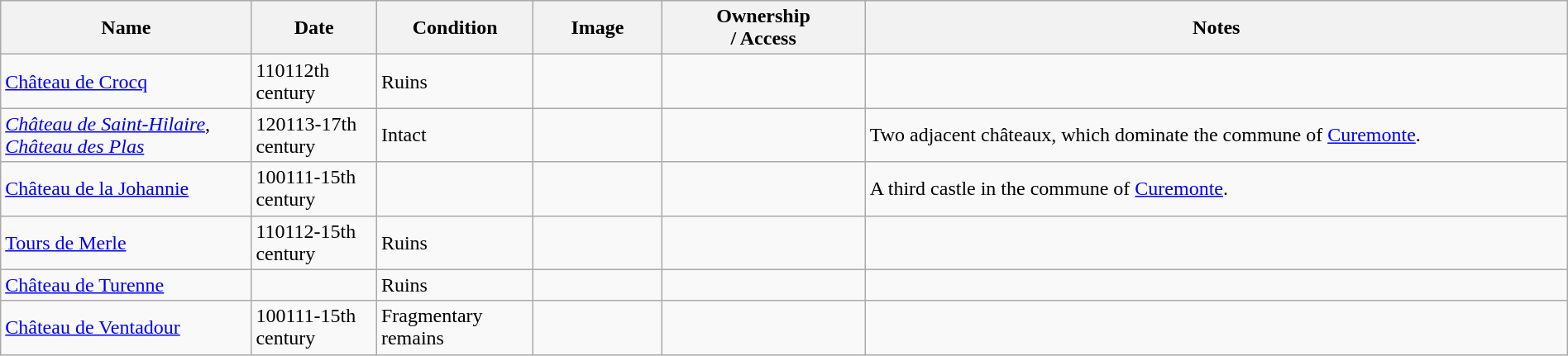<table class="wikitable sortable" width="100%">
<tr>
<th width="16%">Name<br></th>
<th width="8%">Date<br></th>
<th width="10%">Condition<br></th>
<th class="unsortable" width="96px">Image</th>
<th width="13%">Ownership<br>/ Access</th>
<th class="unsortable">Notes</th>
</tr>
<tr>
<td><a href='#'>Château de Crocq</a></td>
<td><span>1101</span>12th century</td>
<td>Ruins</td>
<td></td>
<td></td>
<td></td>
</tr>
<tr>
<td><em><a href='#'>Château de Saint-Hilaire</a></em>, <em><a href='#'>Château des Plas</a></em></td>
<td><span>1201</span>13-17th century</td>
<td>Intact</td>
<td></td>
<td></td>
<td>Two adjacent châteaux, which dominate the commune of <a href='#'>Curemonte</a>.</td>
</tr>
<tr>
<td><a href='#'>Château de la Johannie</a></td>
<td><span>1001</span>11-15th century</td>
<td></td>
<td></td>
<td></td>
<td>A third castle in the commune of <a href='#'>Curemonte</a>.</td>
</tr>
<tr>
<td><a href='#'>Tours de Merle</a></td>
<td><span>1101</span>12-15th century</td>
<td>Ruins</td>
<td></td>
<td></td>
<td></td>
</tr>
<tr>
<td><a href='#'>Château de Turenne</a></td>
<td></td>
<td>Ruins</td>
<td></td>
<td></td>
<td></td>
</tr>
<tr>
<td><a href='#'>Château de Ventadour</a></td>
<td><span>1001</span>11-15th century</td>
<td>Fragmentary remains</td>
<td></td>
<td></td>
<td></td>
</tr>
</table>
